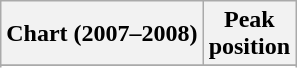<table class="wikitable sortable plainrowheaders">
<tr>
<th scope="col">Chart (2007–2008)</th>
<th scope="col">Peak<br>position</th>
</tr>
<tr>
</tr>
<tr>
</tr>
<tr>
</tr>
<tr>
</tr>
<tr>
</tr>
<tr>
</tr>
<tr>
</tr>
<tr>
</tr>
<tr>
</tr>
</table>
